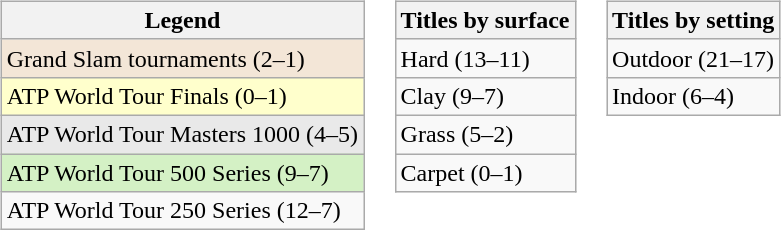<table>
<tr valign="top">
<td><br><table class="wikitable">
<tr>
<th>Legend</th>
</tr>
<tr style="background:#f3e6d7;">
<td>Grand Slam tournaments (2–1)</td>
</tr>
<tr style="background:#ffffcc;">
<td>ATP World Tour Finals (0–1)</td>
</tr>
<tr style="background:#e9e9e9;">
<td>ATP World Tour Masters 1000 (4–5)</td>
</tr>
<tr style="background:#d4f1c5;">
<td>ATP World Tour 500 Series (9–7)</td>
</tr>
<tr>
<td>ATP World Tour 250 Series (12–7)</td>
</tr>
</table>
</td>
<td><br><table class="wikitable">
<tr>
<th>Titles by surface</th>
</tr>
<tr>
<td>Hard (13–11)</td>
</tr>
<tr>
<td>Clay (9–7)</td>
</tr>
<tr>
<td>Grass (5–2)</td>
</tr>
<tr>
<td>Carpet (0–1)</td>
</tr>
</table>
</td>
<td><br><table class="wikitable">
<tr>
<th>Titles by setting</th>
</tr>
<tr>
<td>Outdoor (21–17)</td>
</tr>
<tr>
<td>Indoor (6–4)</td>
</tr>
</table>
</td>
</tr>
</table>
